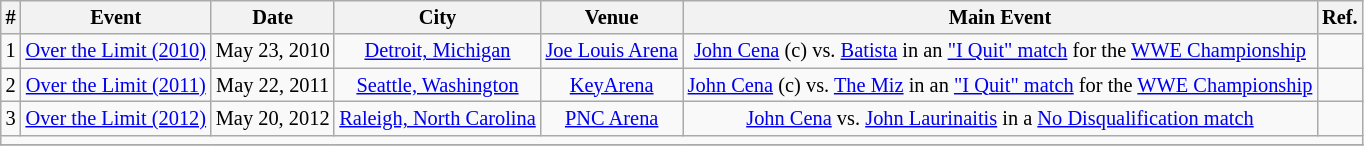<table class="sortable wikitable succession-box" style="font-size:85%; text-align:center;">
<tr>
<th>#</th>
<th>Event</th>
<th>Date</th>
<th>City</th>
<th>Venue</th>
<th>Main Event</th>
<th>Ref.</th>
</tr>
<tr>
<td>1</td>
<td><a href='#'>Over the Limit (2010)</a></td>
<td>May 23, 2010</td>
<td><a href='#'>Detroit, Michigan</a></td>
<td><a href='#'>Joe Louis Arena</a></td>
<td><a href='#'>John Cena</a> (c) vs. <a href='#'>Batista</a> in an <a href='#'>"I Quit" match</a> for the <a href='#'>WWE Championship</a></td>
<td></td>
</tr>
<tr>
<td>2</td>
<td><a href='#'>Over the Limit (2011)</a></td>
<td>May 22, 2011</td>
<td><a href='#'>Seattle, Washington</a></td>
<td><a href='#'>KeyArena</a></td>
<td><a href='#'>John Cena</a> (c) vs. <a href='#'>The Miz</a> in an <a href='#'>"I Quit" match</a> for the <a href='#'>WWE Championship</a></td>
<td></td>
</tr>
<tr>
<td>3</td>
<td><a href='#'>Over the Limit (2012)</a></td>
<td>May 20, 2012</td>
<td><a href='#'>Raleigh, North Carolina</a></td>
<td><a href='#'>PNC Arena</a></td>
<td><a href='#'>John Cena</a> vs. <a href='#'>John Laurinaitis</a> in a <a href='#'>No Disqualification match</a></td>
<td></td>
</tr>
<tr>
<td colspan="10"></td>
</tr>
<tr>
</tr>
</table>
